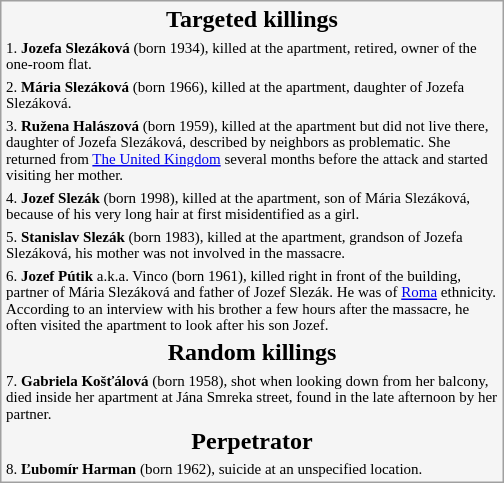<table style="float:right; margin:1em 0 1em 1em; width:21em; border:1px solid #a0a0a0; background:#f5f5f5; text-align:left;">
<tr style="text-align:center;">
<td><strong>Targeted killings</strong></td>
</tr>
<tr style="text-align:left; font-size:x-small;">
<td>1. <strong>Jozefa Slezáková</strong> (born 1934), killed at the apartment, retired, owner of the one-room flat.</td>
</tr>
<tr style="text-align:left; font-size:x-small;">
<td>2. <strong>Mária Slezáková</strong> (born 1966), killed at the apartment, daughter of Jozefa Slezáková.</td>
</tr>
<tr style="text-align:left; font-size:x-small;">
<td>3. <strong>Ružena Halászová</strong> (born 1959), killed at the apartment but did not live there, daughter of Jozefa Slezáková, described by neighbors as problematic. She returned from <a href='#'>The United Kingdom</a> several months before the attack and started visiting her mother.</td>
</tr>
<tr style="text-align:left; font-size:x-small;">
<td>4. <strong>Jozef Slezák</strong> (born 1998), killed at the apartment, son of Mária Slezáková, because of his very long hair at first misidentified as a girl.</td>
</tr>
<tr style="text-align:left; font-size:x-small;">
<td>5. <strong>Stanislav Slezák</strong> (born 1983), killed at the apartment, grandson of Jozefa Slezáková, his mother was not involved in the massacre.</td>
</tr>
<tr style="text-align:left; font-size:x-small;">
<td>6. <strong>Jozef Pútik</strong> a.k.a. Vinco (born 1961), killed right in front of the building, partner of Mária Slezáková and father of Jozef Slezák. He was of <a href='#'>Roma</a> ethnicity. According to an interview with his brother a few hours after the massacre, he often visited the apartment to look after his son Jozef.</td>
</tr>
<tr style="text-align:center;">
<td><strong>Random killings</strong></td>
</tr>
<tr style="text-align:left; font-size:x-small;">
<td>7. <strong>Gabriela Košťálová</strong> (born 1958), shot when looking down from her balcony, died inside her apartment at Jána Smreka street, found in the late afternoon by her partner.</td>
</tr>
<tr style="text-align:center;">
<td><strong>Perpetrator</strong></td>
</tr>
<tr style="text-align:left; font-size:x-small;">
<td>8. <strong>Ľubomír Harman</strong> (born 1962), suicide at an unspecified location.</td>
</tr>
</table>
